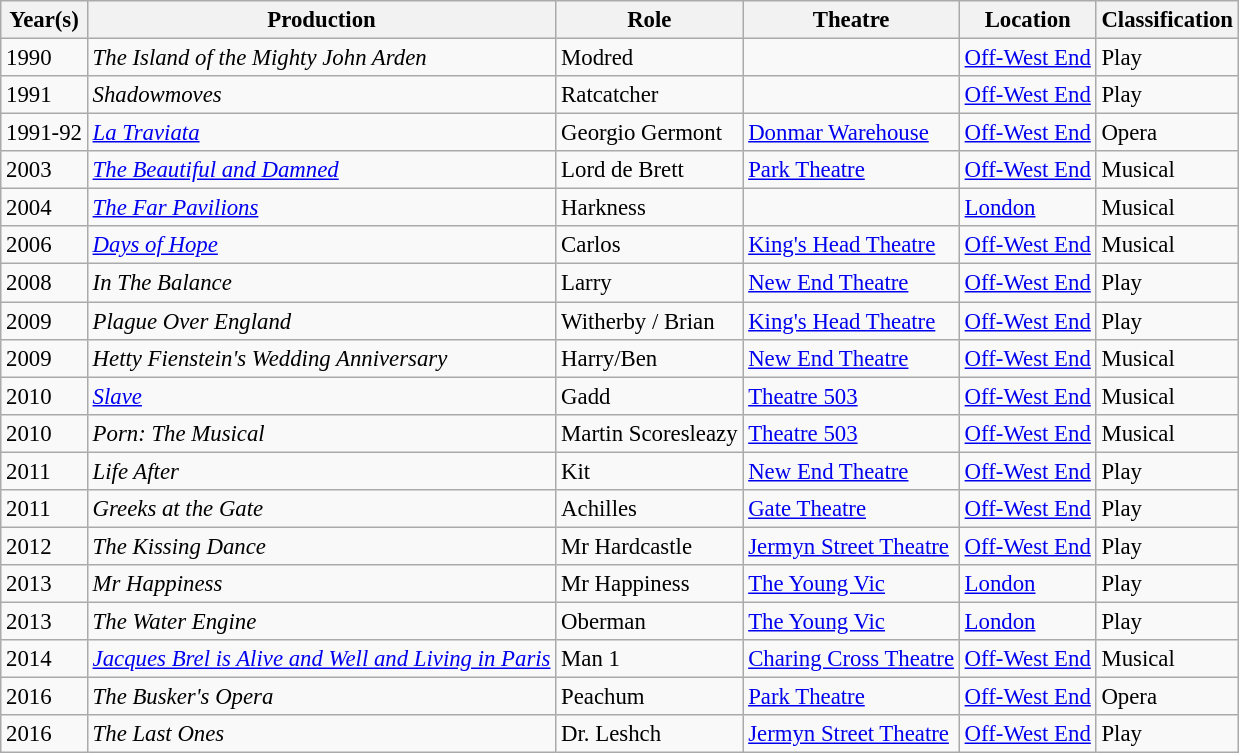<table class="wikitable" style="text-align:left; font-size:95%">
<tr>
<th>Year(s)</th>
<th>Production</th>
<th>Role</th>
<th>Theatre</th>
<th>Location</th>
<th>Classification</th>
</tr>
<tr>
<td>1990</td>
<td><em>The Island of the Mighty John Arden</em></td>
<td>Modred</td>
<td></td>
<td><a href='#'>Off-West End</a></td>
<td>Play</td>
</tr>
<tr>
<td>1991</td>
<td><em>Shadowmoves</em></td>
<td>Ratcatcher</td>
<td></td>
<td><a href='#'>Off-West End</a></td>
<td>Play</td>
</tr>
<tr>
<td>1991-92</td>
<td><em><a href='#'>La Traviata</a></em></td>
<td>Georgio Germont</td>
<td><a href='#'>Donmar Warehouse</a></td>
<td><a href='#'>Off-West End</a></td>
<td>Opera</td>
</tr>
<tr>
<td>2003</td>
<td><em><a href='#'>The Beautiful and Damned</a></em></td>
<td>Lord de Brett</td>
<td><a href='#'>Park Theatre</a></td>
<td><a href='#'>Off-West End</a></td>
<td>Musical</td>
</tr>
<tr>
<td>2004</td>
<td><em><a href='#'>The Far Pavilions</a></em></td>
<td>Harkness</td>
<td></td>
<td><a href='#'>London</a></td>
<td>Musical</td>
</tr>
<tr>
<td>2006</td>
<td><em><a href='#'>Days of Hope</a></em></td>
<td>Carlos</td>
<td><a href='#'>King's Head Theatre</a></td>
<td><a href='#'>Off-West End</a></td>
<td>Musical</td>
</tr>
<tr>
<td>2008</td>
<td><em>In The Balance</em></td>
<td>Larry</td>
<td><a href='#'>New End Theatre</a></td>
<td><a href='#'>Off-West End</a></td>
<td>Play</td>
</tr>
<tr>
<td>2009</td>
<td><em>Plague Over England</em></td>
<td>Witherby / Brian</td>
<td><a href='#'>King's Head Theatre</a></td>
<td><a href='#'>Off-West End</a></td>
<td>Play</td>
</tr>
<tr>
<td>2009</td>
<td><em>Hetty Fienstein's Wedding Anniversary</em></td>
<td>Harry/Ben</td>
<td><a href='#'>New End Theatre</a></td>
<td><a href='#'>Off-West End</a></td>
<td>Musical</td>
</tr>
<tr>
<td>2010</td>
<td><em><a href='#'>Slave</a></em></td>
<td>Gadd</td>
<td><a href='#'>Theatre 503</a></td>
<td><a href='#'>Off-West End</a></td>
<td>Musical</td>
</tr>
<tr>
<td>2010</td>
<td><em>Porn: The Musical</em></td>
<td>Martin Scoresleazy</td>
<td><a href='#'>Theatre 503</a></td>
<td><a href='#'>Off-West End</a></td>
<td>Musical</td>
</tr>
<tr>
<td>2011</td>
<td><em>Life After</em></td>
<td>Kit</td>
<td><a href='#'>New End Theatre</a></td>
<td><a href='#'>Off-West End</a></td>
<td>Play</td>
</tr>
<tr>
<td>2011</td>
<td><em>Greeks at the Gate</em></td>
<td>Achilles</td>
<td><a href='#'>Gate Theatre</a></td>
<td><a href='#'>Off-West End</a></td>
<td>Play</td>
</tr>
<tr>
<td>2012</td>
<td><em>The Kissing Dance</em></td>
<td>Mr Hardcastle</td>
<td><a href='#'>Jermyn Street Theatre</a></td>
<td><a href='#'>Off-West End</a></td>
<td>Play</td>
</tr>
<tr>
<td>2013</td>
<td><em>Mr Happiness</em></td>
<td>Mr Happiness</td>
<td><a href='#'>The Young Vic</a></td>
<td><a href='#'>London</a></td>
<td>Play</td>
</tr>
<tr>
<td>2013</td>
<td><em>The Water Engine</em></td>
<td>Oberman</td>
<td><a href='#'>The Young Vic</a></td>
<td><a href='#'>London</a></td>
<td>Play</td>
</tr>
<tr>
<td>2014</td>
<td><em><a href='#'>Jacques Brel is Alive and Well and Living in Paris</a></em></td>
<td>Man 1</td>
<td><a href='#'>Charing Cross Theatre</a></td>
<td><a href='#'>Off-West End</a></td>
<td>Musical</td>
</tr>
<tr>
<td>2016</td>
<td><em>The Busker's Opera</em></td>
<td>Peachum</td>
<td><a href='#'>Park Theatre</a></td>
<td><a href='#'>Off-West End</a></td>
<td>Opera</td>
</tr>
<tr>
<td>2016</td>
<td><em>The Last Ones</em></td>
<td>Dr. Leshch</td>
<td><a href='#'>Jermyn Street Theatre</a></td>
<td><a href='#'>Off-West End</a></td>
<td>Play</td>
</tr>
</table>
